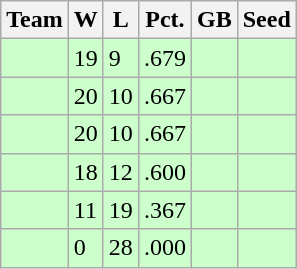<table class=wikitable>
<tr>
<th>Team</th>
<th>W</th>
<th>L</th>
<th>Pct.</th>
<th>GB</th>
<th>Seed</th>
</tr>
<tr bgcolor=#ccffcc>
<td></td>
<td>19</td>
<td>9</td>
<td>.679</td>
<td></td>
<td></td>
</tr>
<tr bgcolor=#ccffcc>
<td></td>
<td>20</td>
<td>10</td>
<td>.667</td>
<td></td>
<td></td>
</tr>
<tr bgcolor=#ccffcc>
<td></td>
<td>20</td>
<td>10</td>
<td>.667</td>
<td></td>
<td></td>
</tr>
<tr bgcolor=#ccffcc>
<td></td>
<td>18</td>
<td>12</td>
<td>.600</td>
<td></td>
<td></td>
</tr>
<tr bgcolor=#ccffcc>
<td></td>
<td>11</td>
<td>19</td>
<td>.367</td>
<td></td>
<td></td>
</tr>
<tr bgcolor=#ccffcc>
<td></td>
<td>0</td>
<td>28</td>
<td>.000</td>
<td></td>
<td></td>
</tr>
</table>
